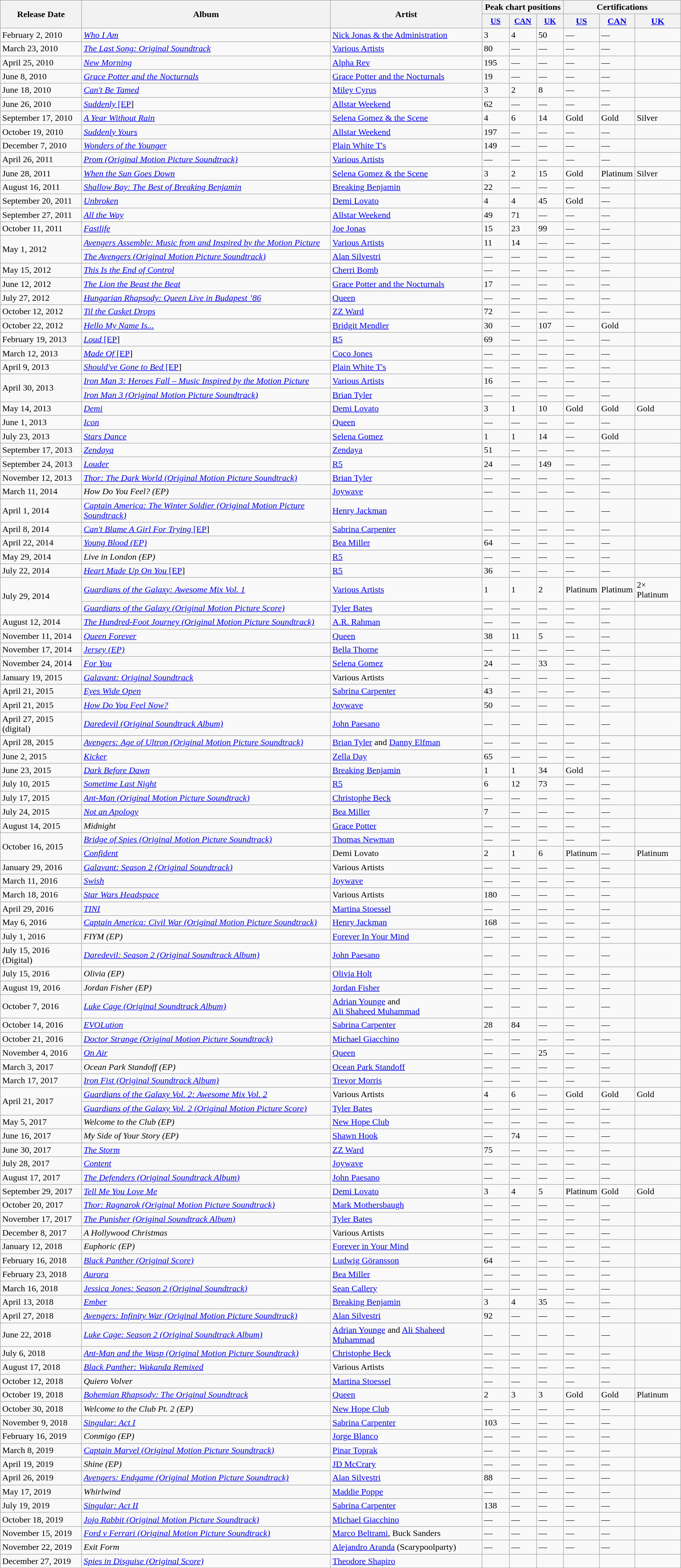<table class="wikitable">
<tr>
<th rowspan="2" scope="col">Release Date</th>
<th rowspan="2" scope="col">Album</th>
<th scope="col" rowspan="2">Artist</th>
<th scope="col" colspan="3">Peak chart positions</th>
<th colspan="3" scope="col">Certifications</th>
</tr>
<tr>
<th scope="col" style="width:3em;font-size:90%;"><a href='#'>US</a></th>
<th scope="col" style="width:3em;font-size:90%;"><a href='#'>CAN</a></th>
<th scope="col" style="width:3em;font-size:90%;"><a href='#'>UK</a></th>
<th><a href='#'>US</a></th>
<th><a href='#'>CAN</a></th>
<th><a href='#'>UK</a></th>
</tr>
<tr>
<td>February 2, 2010</td>
<td><a href='#'><em>Who I Am</em></a></td>
<td><a href='#'>Nick Jonas & the Administration</a></td>
<td>3</td>
<td>4</td>
<td>50</td>
<td>—</td>
<td>—</td>
<td></td>
</tr>
<tr>
<td>March 23, 2010</td>
<td><a href='#'><em>The Last Song: Original Soundtrack</em></a></td>
<td><a href='#'>Various Artists</a></td>
<td>80</td>
<td>—</td>
<td>—</td>
<td>—</td>
<td>—</td>
<td></td>
</tr>
<tr>
<td>April 25, 2010</td>
<td><a href='#'><em>New Morning</em></a></td>
<td><a href='#'>Alpha Rev</a></td>
<td>195</td>
<td>—</td>
<td>—</td>
<td>—</td>
<td>—</td>
<td></td>
</tr>
<tr>
<td>June 8, 2010</td>
<td><a href='#'><em>Grace Potter and the Nocturnals</em></a></td>
<td><a href='#'>Grace Potter and the Nocturnals</a></td>
<td>19</td>
<td>—</td>
<td>—</td>
<td>—</td>
<td>—</td>
<td></td>
</tr>
<tr>
<td>June 18, 2010</td>
<td><em><a href='#'>Can't Be Tamed</a></em></td>
<td><a href='#'>Miley Cyrus</a></td>
<td>3</td>
<td>2</td>
<td>8</td>
<td>—</td>
<td>—</td>
<td></td>
</tr>
<tr>
<td>June 26, 2010</td>
<td><a href='#'><em>Suddenly</em> [EP</a>]</td>
<td><a href='#'>Allstar Weekend</a></td>
<td>62</td>
<td>—</td>
<td>—</td>
<td>—</td>
<td>—</td>
<td></td>
</tr>
<tr>
<td>September 17, 2010</td>
<td><em><a href='#'>A Year Without Rain</a></em></td>
<td><a href='#'>Selena Gomez & the Scene</a></td>
<td>4</td>
<td>6</td>
<td>14</td>
<td>Gold</td>
<td>Gold</td>
<td>Silver</td>
</tr>
<tr>
<td>October 19, 2010</td>
<td><em><a href='#'>Suddenly Yours</a></em></td>
<td><a href='#'>Allstar Weekend</a></td>
<td>197</td>
<td>—</td>
<td>—</td>
<td>—</td>
<td>—</td>
<td></td>
</tr>
<tr>
<td>December 7, 2010</td>
<td><em><a href='#'>Wonders of the Younger</a></em></td>
<td><a href='#'>Plain White T's</a></td>
<td>149</td>
<td>—</td>
<td>—</td>
<td>—</td>
<td>—</td>
<td></td>
</tr>
<tr>
<td>April 26, 2011</td>
<td><a href='#'><em>Prom (Original Motion Picture Soundtrack)</em></a></td>
<td><a href='#'>Various Artists</a></td>
<td>—</td>
<td>—</td>
<td>—</td>
<td>—</td>
<td>—</td>
<td></td>
</tr>
<tr>
<td>June 28, 2011</td>
<td><a href='#'><em>When the Sun Goes Down</em></a></td>
<td><a href='#'>Selena Gomez & the Scene</a></td>
<td>3</td>
<td>2</td>
<td>15</td>
<td>Gold</td>
<td>Platinum</td>
<td>Silver</td>
</tr>
<tr>
<td>August 16, 2011</td>
<td><em><a href='#'>Shallow Bay: The Best of Breaking Benjamin</a></em></td>
<td><a href='#'>Breaking Benjamin</a></td>
<td>22</td>
<td>—</td>
<td>—</td>
<td>—</td>
<td>—</td>
<td></td>
</tr>
<tr>
<td>September 20, 2011</td>
<td><a href='#'><em>Unbroken</em></a></td>
<td><a href='#'>Demi Lovato</a></td>
<td>4</td>
<td>4</td>
<td>45</td>
<td>Gold</td>
<td>—</td>
<td></td>
</tr>
<tr>
<td>September 27, 2011</td>
<td><a href='#'><em>All the Way</em></a></td>
<td><a href='#'>Allstar Weekend</a></td>
<td>49</td>
<td>71</td>
<td>—</td>
<td>—</td>
<td>—</td>
<td></td>
</tr>
<tr>
<td>October 11, 2011</td>
<td><em><a href='#'>Fastlife</a></em></td>
<td><a href='#'>Joe Jonas</a></td>
<td>15</td>
<td>23</td>
<td>99</td>
<td>—</td>
<td>—</td>
<td></td>
</tr>
<tr>
<td rowspan="2">May 1, 2012</td>
<td><em><a href='#'>Avengers Assemble: Music from and Inspired by the Motion Picture</a></em></td>
<td><a href='#'>Various Artists</a></td>
<td>11</td>
<td>14</td>
<td>—</td>
<td>—</td>
<td>—</td>
<td></td>
</tr>
<tr>
<td><em><a href='#'>The Avengers (Original Motion Picture Soundtrack)</a></em></td>
<td><a href='#'>Alan Silvestri</a></td>
<td>—</td>
<td>—</td>
<td>—</td>
<td>—</td>
<td>—</td>
<td></td>
</tr>
<tr>
<td>May 15, 2012</td>
<td><em><a href='#'>This Is the End of Control</a></em></td>
<td><a href='#'>Cherri Bomb</a></td>
<td>—</td>
<td>—</td>
<td>—</td>
<td>—</td>
<td>—</td>
<td></td>
</tr>
<tr>
<td>June 12, 2012</td>
<td><em><a href='#'>The Lion the Beast the Beat</a></em></td>
<td><a href='#'>Grace Potter and the Nocturnals</a></td>
<td>17</td>
<td>—</td>
<td>—</td>
<td>—</td>
<td>—</td>
<td></td>
</tr>
<tr>
<td>July 27, 2012</td>
<td><em><a href='#'>Hungarian Rhapsody: Queen Live in Budapest ’86</a></em></td>
<td><a href='#'>Queen</a></td>
<td>—</td>
<td>—</td>
<td>—</td>
<td>—</td>
<td>—</td>
<td></td>
</tr>
<tr>
<td>October 12, 2012</td>
<td><em><a href='#'>Til the Casket Drops</a></em></td>
<td><a href='#'>ZZ Ward</a></td>
<td>72</td>
<td>—</td>
<td>—</td>
<td>—</td>
<td>—</td>
<td></td>
</tr>
<tr>
<td>October 22, 2012</td>
<td><em><a href='#'>Hello My Name Is...</a></em></td>
<td><a href='#'>Bridgit Mendler</a></td>
<td>30</td>
<td>—</td>
<td>107</td>
<td>—</td>
<td>Gold</td>
<td></td>
</tr>
<tr>
<td>February 19, 2013</td>
<td><a href='#'><em>Loud</em> [EP</a>]</td>
<td><a href='#'>R5</a></td>
<td>69</td>
<td>—</td>
<td>—</td>
<td>—</td>
<td>—</td>
<td></td>
</tr>
<tr>
<td>March 12, 2013</td>
<td><a href='#'><em>Made Of</em> [EP</a>]</td>
<td><a href='#'>Coco Jones</a></td>
<td>—</td>
<td>—</td>
<td>—</td>
<td>—</td>
<td>—</td>
<td></td>
</tr>
<tr>
<td>April 9, 2013</td>
<td><a href='#'><em>Should've Gone to Bed</em> [EP</a>]</td>
<td><a href='#'>Plain White T's</a></td>
<td>—</td>
<td>—</td>
<td>—</td>
<td>—</td>
<td>—</td>
<td></td>
</tr>
<tr>
<td rowspan="2">April 30, 2013</td>
<td><em><a href='#'>Iron Man 3: Heroes Fall – Music Inspired by the Motion Picture</a></em></td>
<td><a href='#'>Various Artists</a></td>
<td>16</td>
<td>—</td>
<td>—</td>
<td>—</td>
<td>—</td>
<td></td>
</tr>
<tr>
<td><em><a href='#'>Iron Man 3 (Original Motion Picture Soundtrack)</a></em></td>
<td><a href='#'>Brian Tyler</a></td>
<td>—</td>
<td>—</td>
<td>—</td>
<td>—</td>
<td>—</td>
<td></td>
</tr>
<tr>
<td>May 14, 2013</td>
<td><em><a href='#'>Demi</a></em></td>
<td><a href='#'>Demi Lovato</a></td>
<td>3</td>
<td>1</td>
<td>10</td>
<td>Gold</td>
<td>Gold</td>
<td>Gold</td>
</tr>
<tr>
<td>June 1, 2013</td>
<td><em><a href='#'>Icon</a></em></td>
<td><a href='#'>Queen</a></td>
<td>—</td>
<td>—</td>
<td>—</td>
<td>—</td>
<td>—</td>
<td></td>
</tr>
<tr>
<td>July 23, 2013</td>
<td><em><a href='#'>Stars Dance</a></em></td>
<td><a href='#'>Selena Gomez</a></td>
<td>1</td>
<td>1</td>
<td>14</td>
<td>—</td>
<td>Gold</td>
<td></td>
</tr>
<tr>
<td>September 17, 2013</td>
<td><a href='#'><em>Zendaya</em></a></td>
<td><a href='#'>Zendaya</a></td>
<td>51</td>
<td>—</td>
<td>—</td>
<td>—</td>
<td>—</td>
<td></td>
</tr>
<tr>
<td>September 24, 2013</td>
<td><a href='#'><em>Louder</em></a></td>
<td><a href='#'>R5</a></td>
<td>24</td>
<td>—</td>
<td>149</td>
<td>—</td>
<td>—</td>
<td></td>
</tr>
<tr>
<td>November 12, 2013</td>
<td><em><a href='#'>Thor: The Dark World (Original Motion Picture Soundtrack)</a></em></td>
<td><a href='#'>Brian Tyler</a></td>
<td>—</td>
<td>—</td>
<td>—</td>
<td>—</td>
<td>—</td>
<td></td>
</tr>
<tr>
<td>March 11, 2014</td>
<td><em>How Do You Feel? (EP)</em></td>
<td><a href='#'>Joywave</a></td>
<td>—</td>
<td>—</td>
<td>—</td>
<td>—</td>
<td>—</td>
<td></td>
</tr>
<tr>
<td>April 1, 2014</td>
<td><em><a href='#'>Captain America: The Winter Soldier (Original Motion Picture Soundtrack)</a></em></td>
<td><a href='#'>Henry Jackman</a></td>
<td>—</td>
<td>—</td>
<td>—</td>
<td>—</td>
<td>—</td>
<td></td>
</tr>
<tr>
<td>April 8, 2014</td>
<td><a href='#'><em>Can't Blame A Girl For Trying</em> [EP</a>]</td>
<td><a href='#'>Sabrina Carpenter</a></td>
<td>—</td>
<td>—</td>
<td>—</td>
<td>—</td>
<td>—</td>
<td></td>
</tr>
<tr>
<td>April 22, 2014</td>
<td><em><a href='#'>Young Blood (EP)</a></em></td>
<td><a href='#'>Bea Miller</a></td>
<td>64</td>
<td>—</td>
<td>—</td>
<td>—</td>
<td>—</td>
<td></td>
</tr>
<tr>
<td>May 29, 2014</td>
<td><em>Live in London (EP)</em></td>
<td><a href='#'>R5</a></td>
<td>—</td>
<td>—</td>
<td>—</td>
<td>—</td>
<td>—</td>
<td></td>
</tr>
<tr>
<td>July 22, 2014</td>
<td><a href='#'><em>Heart Made Up On You</em> [EP</a>]</td>
<td><a href='#'>R5</a></td>
<td>36</td>
<td>—</td>
<td>—</td>
<td>—</td>
<td>—</td>
<td></td>
</tr>
<tr>
<td rowspan="2">July 29, 2014</td>
<td><em><a href='#'>Guardians of the Galaxy: Awesome Mix Vol. 1</a></em></td>
<td><a href='#'>Various Artists</a></td>
<td>1</td>
<td>1</td>
<td>2</td>
<td>Platinum</td>
<td>Platinum</td>
<td>2× Platinum</td>
</tr>
<tr>
<td><em><a href='#'>Guardians of the Galaxy (Original Motion Picture Score)</a></em></td>
<td><a href='#'>Tyler Bates</a></td>
<td>—</td>
<td>—</td>
<td>—</td>
<td>—</td>
<td>—</td>
<td></td>
</tr>
<tr>
<td>August 12, 2014</td>
<td><em><a href='#'>The Hundred-Foot Journey (Original Motion Picture Soundtrack)</a></em></td>
<td><a href='#'>A.R. Rahman</a></td>
<td>—</td>
<td>—</td>
<td>—</td>
<td>—</td>
<td>—</td>
<td></td>
</tr>
<tr>
<td>November 11, 2014</td>
<td><em><a href='#'>Queen Forever</a></em></td>
<td><a href='#'>Queen</a></td>
<td>38</td>
<td>11</td>
<td>5</td>
<td>—</td>
<td>—</td>
<td></td>
</tr>
<tr>
<td>November 17, 2014</td>
<td><em><a href='#'>Jersey (EP)</a></em></td>
<td><a href='#'>Bella Thorne</a></td>
<td>—</td>
<td>—</td>
<td>—</td>
<td>—</td>
<td>—</td>
<td></td>
</tr>
<tr>
<td>November 24, 2014</td>
<td><em><a href='#'>For You</a></em></td>
<td><a href='#'>Selena Gomez</a></td>
<td>24</td>
<td>—</td>
<td>33</td>
<td>—</td>
<td>—</td>
<td></td>
</tr>
<tr>
<td>January 19, 2015</td>
<td><em><a href='#'>Galavant: Original Soundtrack</a></em></td>
<td>Various Artists</td>
<td>–</td>
<td>—</td>
<td>—</td>
<td>—</td>
<td>—</td>
<td></td>
</tr>
<tr>
<td>April 21, 2015</td>
<td><em><a href='#'>Eyes Wide Open</a></em></td>
<td><a href='#'>Sabrina Carpenter</a></td>
<td>43</td>
<td>—</td>
<td>—</td>
<td>—</td>
<td>—</td>
<td></td>
</tr>
<tr>
<td>April 21, 2015</td>
<td><em><a href='#'>How Do You Feel Now?</a></em></td>
<td><a href='#'>Joywave</a></td>
<td>50</td>
<td>—</td>
<td>—</td>
<td>—</td>
<td>—</td>
<td></td>
</tr>
<tr>
<td>April 27, 2015 (digital)</td>
<td><em><a href='#'>Daredevil (Original Soundtrack Album)</a></em></td>
<td><a href='#'>John Paesano</a></td>
<td>—</td>
<td>—</td>
<td>—</td>
<td>—</td>
<td>—</td>
<td></td>
</tr>
<tr>
</tr>
<tr>
<td>April 28, 2015</td>
<td><em><a href='#'>Avengers: Age of Ultron (Original Motion Picture Soundtrack)</a></em></td>
<td><a href='#'>Brian Tyler</a> and <a href='#'>Danny Elfman</a></td>
<td>—</td>
<td>—</td>
<td>—</td>
<td>—</td>
<td>—</td>
<td></td>
</tr>
<tr>
<td>June 2, 2015</td>
<td><em><a href='#'>Kicker</a></em></td>
<td><a href='#'>Zella Day</a></td>
<td>65</td>
<td>—</td>
<td>—</td>
<td>—</td>
<td>—</td>
<td></td>
</tr>
<tr>
<td>June 23, 2015</td>
<td><em><a href='#'>Dark Before Dawn</a></em></td>
<td><a href='#'>Breaking Benjamin</a></td>
<td>1</td>
<td>1</td>
<td>34</td>
<td>Gold</td>
<td>—</td>
<td></td>
</tr>
<tr>
<td>July 10, 2015</td>
<td><em><a href='#'>Sometime Last Night</a></em></td>
<td><a href='#'>R5</a></td>
<td>6</td>
<td>12</td>
<td>73</td>
<td>—</td>
<td>—</td>
<td></td>
</tr>
<tr>
<td>July 17, 2015</td>
<td><em><a href='#'>Ant-Man (Original Motion Picture Soundtrack)</a></em></td>
<td><a href='#'>Christophe Beck</a></td>
<td>—</td>
<td>—</td>
<td>—</td>
<td>—</td>
<td>—</td>
<td></td>
</tr>
<tr>
<td>July 24, 2015</td>
<td><em><a href='#'>Not an Apology</a></em></td>
<td><a href='#'>Bea Miller</a></td>
<td>7</td>
<td>—</td>
<td>—</td>
<td>—</td>
<td>—</td>
<td></td>
</tr>
<tr>
<td>August 14, 2015</td>
<td><em>Midnight</em></td>
<td><a href='#'>Grace Potter</a></td>
<td>—</td>
<td>—</td>
<td>—</td>
<td>—</td>
<td>—</td>
<td></td>
</tr>
<tr>
<td rowspan="2">October 16, 2015</td>
<td><em><a href='#'>Bridge of Spies (Original Motion Picture Soundtrack)</a></em></td>
<td><a href='#'>Thomas Newman</a></td>
<td>—</td>
<td>—</td>
<td>—</td>
<td>—</td>
<td>—</td>
<td></td>
</tr>
<tr>
<td><em><a href='#'>Confident</a></em></td>
<td>Demi Lovato</td>
<td>2</td>
<td>1</td>
<td>6</td>
<td>Platinum</td>
<td>—</td>
<td>Platinum</td>
</tr>
<tr>
<td>January 29, 2016</td>
<td><em><a href='#'>Galavant: Season 2 (Original Soundtrack)</a></em></td>
<td>Various Artists</td>
<td>—</td>
<td>—</td>
<td>—</td>
<td>—</td>
<td>—</td>
<td></td>
</tr>
<tr>
<td>March 11, 2016</td>
<td><em><a href='#'>Swish</a></em></td>
<td><a href='#'>Joywave</a></td>
<td>—</td>
<td>—</td>
<td>—</td>
<td>—</td>
<td>—</td>
<td></td>
</tr>
<tr>
<td>March 18, 2016</td>
<td><em><a href='#'>Star Wars Headspace</a></em></td>
<td>Various Artists</td>
<td>180</td>
<td>—</td>
<td>—</td>
<td>—</td>
<td>—</td>
<td></td>
</tr>
<tr>
<td>April 29, 2016</td>
<td><em><a href='#'>TINI</a></em></td>
<td><a href='#'>Martina Stoessel</a></td>
<td>—</td>
<td>—</td>
<td>—</td>
<td>—</td>
<td>—</td>
<td></td>
</tr>
<tr>
<td>May 6, 2016</td>
<td><em><a href='#'>Captain America: Civil War (Original Motion Picture Soundtrack)</a></em></td>
<td><a href='#'>Henry Jackman</a></td>
<td>168</td>
<td>—</td>
<td>—</td>
<td>—</td>
<td>—</td>
<td></td>
</tr>
<tr>
<td>July 1, 2016</td>
<td><em>FIYM (EP)</em></td>
<td><a href='#'>Forever In Your Mind</a></td>
<td>—</td>
<td>—</td>
<td>—</td>
<td>—</td>
<td>—</td>
<td></td>
</tr>
<tr>
<td>July 15, 2016 (Digital)</td>
<td><em><a href='#'>Daredevil: Season 2 (Original Soundtrack Album)</a></em></td>
<td><a href='#'>John Paesano</a></td>
<td>—</td>
<td>—</td>
<td>—</td>
<td>—</td>
<td>—</td>
<td></td>
</tr>
<tr>
<td>July 15, 2016</td>
<td><em>Olivia (EP)</em></td>
<td><a href='#'>Olivia Holt</a></td>
<td>—</td>
<td>—</td>
<td>—</td>
<td>—</td>
<td>—</td>
<td></td>
</tr>
<tr>
<td>August 19, 2016</td>
<td><em>Jordan Fisher (EP)</em></td>
<td><a href='#'>Jordan Fisher</a></td>
<td>—</td>
<td>—</td>
<td>—</td>
<td>—</td>
<td>—</td>
<td></td>
</tr>
<tr>
<td>October 7, 2016</td>
<td><em><a href='#'>Luke Cage (Original Soundtrack Album)</a></em></td>
<td><a href='#'>Adrian Younge</a> and<br><a href='#'>Ali Shaheed Muhammad</a></td>
<td>—</td>
<td>—</td>
<td>—</td>
<td>—</td>
<td>—</td>
<td></td>
</tr>
<tr>
<td>October 14, 2016</td>
<td><em><a href='#'>EVOLution</a></em></td>
<td><a href='#'>Sabrina Carpenter</a></td>
<td>28</td>
<td>84</td>
<td>—</td>
<td>—</td>
<td>—</td>
<td></td>
</tr>
<tr>
<td>October 21, 2016</td>
<td><em><a href='#'>Doctor Strange (Original Motion Picture Soundtrack)</a></em></td>
<td><a href='#'>Michael Giacchino</a></td>
<td>—</td>
<td>—</td>
<td>—</td>
<td>—</td>
<td>—</td>
<td></td>
</tr>
<tr>
<td>November 4, 2016</td>
<td><em><a href='#'>On Air</a></em></td>
<td><a href='#'>Queen</a></td>
<td>—</td>
<td>—</td>
<td>25</td>
<td>—</td>
<td>—</td>
<td></td>
</tr>
<tr>
<td>March 3, 2017</td>
<td><em>Ocean Park Standoff (EP)</em></td>
<td><a href='#'>Ocean Park Standoff</a></td>
<td>—</td>
<td>—</td>
<td>—</td>
<td>—</td>
<td>—</td>
<td></td>
</tr>
<tr>
<td>March 17, 2017</td>
<td><em><a href='#'>Iron Fist (Original Soundtrack Album)</a></em></td>
<td><a href='#'>Trevor Morris</a></td>
<td>—</td>
<td>—</td>
<td>—</td>
<td>—</td>
<td>—</td>
<td></td>
</tr>
<tr>
<td rowspan="2">April 21, 2017</td>
<td><em><a href='#'>Guardians of the Galaxy Vol. 2: Awesome Mix Vol. 2</a></em></td>
<td>Various Artists</td>
<td>4</td>
<td>6</td>
<td>—</td>
<td>Gold</td>
<td>Gold</td>
<td>Gold</td>
</tr>
<tr>
<td><em><a href='#'>Guardians of the Galaxy Vol. 2 (Original Motion Picture Score)</a></em></td>
<td><a href='#'>Tyler Bates</a></td>
<td>—</td>
<td>—</td>
<td>—</td>
<td>—</td>
<td>—</td>
<td></td>
</tr>
<tr>
<td>May 5, 2017</td>
<td><em>Welcome to the Club (EP)</em></td>
<td><a href='#'>New Hope Club</a></td>
<td>—</td>
<td>—</td>
<td>—</td>
<td>—</td>
<td>—</td>
<td></td>
</tr>
<tr>
<td>June 16, 2017</td>
<td><em>My Side of Your Story (EP)</em></td>
<td><a href='#'>Shawn Hook</a></td>
<td>—</td>
<td>74</td>
<td>—</td>
<td>—</td>
<td>—</td>
<td></td>
</tr>
<tr>
<td>June 30, 2017</td>
<td><em><a href='#'>The Storm</a></em></td>
<td><a href='#'>ZZ Ward</a></td>
<td>75</td>
<td>—</td>
<td>—</td>
<td>—</td>
<td>—</td>
<td></td>
</tr>
<tr>
<td>July 28, 2017</td>
<td><em><a href='#'>Content</a></em></td>
<td><a href='#'>Joywave</a></td>
<td>—</td>
<td>—</td>
<td>—</td>
<td>—</td>
<td>—</td>
<td></td>
</tr>
<tr>
<td>August 17, 2017</td>
<td><em><a href='#'>The Defenders (Original Soundtrack Album)</a></em></td>
<td><a href='#'>John Paesano</a></td>
<td>—</td>
<td>—</td>
<td>—</td>
<td>—</td>
<td>—</td>
<td></td>
</tr>
<tr>
<td>September 29, 2017</td>
<td><em><a href='#'>Tell Me You Love Me</a></em></td>
<td><a href='#'>Demi Lovato</a></td>
<td>3</td>
<td>4</td>
<td>5</td>
<td>Platinum</td>
<td>Gold</td>
<td>Gold</td>
</tr>
<tr>
<td>October 20, 2017</td>
<td><em><a href='#'>Thor: Ragnarok (Original Motion Picture Soundtrack)</a></em></td>
<td><a href='#'>Mark Mothersbaugh</a></td>
<td>—</td>
<td>—</td>
<td>—</td>
<td>—</td>
<td>—</td>
<td></td>
</tr>
<tr>
<td>November 17, 2017</td>
<td><em><a href='#'>The Punisher (Original Soundtrack Album)</a></em></td>
<td><a href='#'>Tyler Bates</a></td>
<td>—</td>
<td>—</td>
<td>—</td>
<td>—</td>
<td>—</td>
<td></td>
</tr>
<tr>
<td>December 8, 2017</td>
<td><em>A Hollywood Christmas</em></td>
<td>Various Artists</td>
<td>—</td>
<td>—</td>
<td>—</td>
<td>—</td>
<td>—</td>
<td></td>
</tr>
<tr>
<td>January 12, 2018</td>
<td><em>Euphoric (EP)</em></td>
<td><a href='#'>Forever in Your Mind</a></td>
<td>—</td>
<td>—</td>
<td>—</td>
<td>—</td>
<td>—</td>
<td></td>
</tr>
<tr>
<td>February 16, 2018</td>
<td><em><a href='#'>Black Panther (Original Score)</a></em></td>
<td><a href='#'>Ludwig Göransson</a></td>
<td>64</td>
<td>—</td>
<td>—</td>
<td>—</td>
<td>—</td>
<td></td>
</tr>
<tr>
<td>February 23, 2018</td>
<td><em><a href='#'>Aurora</a></em></td>
<td><a href='#'>Bea Miller</a></td>
<td>—</td>
<td>—</td>
<td>—</td>
<td>—</td>
<td>—</td>
<td></td>
</tr>
<tr>
<td>March 16, 2018</td>
<td><em><a href='#'>Jessica Jones: Season 2 (Original Soundtrack)</a></em></td>
<td><a href='#'>Sean Callery</a></td>
<td>—</td>
<td>—</td>
<td>—</td>
<td>—</td>
<td>—</td>
<td></td>
</tr>
<tr>
<td>April 13, 2018</td>
<td><em><a href='#'>Ember</a></em></td>
<td><a href='#'>Breaking Benjamin</a></td>
<td>3</td>
<td>4</td>
<td>35</td>
<td>—</td>
<td>—</td>
<td></td>
</tr>
<tr>
<td>April 27, 2018</td>
<td><em><a href='#'>Avengers: Infinity War (Original Motion Picture Soundtrack)</a></em></td>
<td><a href='#'>Alan Silvestri</a></td>
<td>92</td>
<td>—</td>
<td>—</td>
<td>—</td>
<td>—</td>
<td></td>
</tr>
<tr>
<td>June 22, 2018</td>
<td><em><a href='#'>Luke Cage: Season 2 (Original Soundtrack Album)</a></em></td>
<td><a href='#'>Adrian Younge</a> and <a href='#'>Ali Shaheed Muhammad</a></td>
<td>—</td>
<td>—</td>
<td>—</td>
<td>—</td>
<td>—</td>
<td></td>
</tr>
<tr>
<td>July 6, 2018</td>
<td><em><a href='#'>Ant-Man and the Wasp (Original Motion Picture Soundtrack)</a></em></td>
<td><a href='#'>Christophe Beck</a></td>
<td>—</td>
<td>—</td>
<td>—</td>
<td>—</td>
<td>—</td>
<td></td>
</tr>
<tr>
<td>August 17, 2018</td>
<td><em><a href='#'>Black Panther: Wakanda Remixed</a></em></td>
<td>Various Artists</td>
<td>—</td>
<td>—</td>
<td>—</td>
<td>—</td>
<td>—</td>
<td></td>
</tr>
<tr>
<td>October 12, 2018</td>
<td><em>Quiero Volver</em></td>
<td><a href='#'>Martina Stoessel</a></td>
<td>—</td>
<td>—</td>
<td>—</td>
<td>—</td>
<td>—</td>
<td></td>
</tr>
<tr>
<td>October 19, 2018</td>
<td><em><a href='#'>Bohemian Rhapsody: The Original Soundtrack</a></em></td>
<td><a href='#'>Queen</a></td>
<td>2</td>
<td>3</td>
<td>3</td>
<td>Gold</td>
<td>Gold</td>
<td>Platinum</td>
</tr>
<tr>
<td>October 30, 2018</td>
<td><em>Welcome to the Club Pt. 2 (EP)</em></td>
<td><a href='#'>New Hope Club</a></td>
<td>—</td>
<td>—</td>
<td>—</td>
<td>—</td>
<td>—</td>
<td></td>
</tr>
<tr>
<td>November 9, 2018</td>
<td><em><a href='#'>Singular: Act I</a></em></td>
<td><a href='#'>Sabrina Carpenter</a></td>
<td>103</td>
<td>—</td>
<td>—</td>
<td>—</td>
<td>—</td>
<td></td>
</tr>
<tr>
<td>February 16, 2019</td>
<td><em>Conmigo (EP)</em></td>
<td><a href='#'>Jorge Blanco</a></td>
<td>—</td>
<td>—</td>
<td>—</td>
<td>—</td>
<td>—</td>
<td></td>
</tr>
<tr>
<td>March 8, 2019</td>
<td><em><a href='#'>Captain Marvel (Original Motion Picture Soundtrack)</a></em></td>
<td><a href='#'>Pinar Toprak</a></td>
<td>—</td>
<td>—</td>
<td>—</td>
<td>—</td>
<td>—</td>
<td></td>
</tr>
<tr>
<td>April 19, 2019</td>
<td><em>Shine (EP)</em></td>
<td><a href='#'>JD McCrary</a></td>
<td>—</td>
<td>—</td>
<td>—</td>
<td>—</td>
<td>—</td>
<td></td>
</tr>
<tr>
<td>April 26, 2019</td>
<td><em><a href='#'>Avengers: Endgame (Original Motion Picture Soundtrack)</a></em></td>
<td><a href='#'>Alan Silvestri</a></td>
<td>88</td>
<td>—</td>
<td>—</td>
<td>—</td>
<td>—</td>
<td></td>
</tr>
<tr>
<td>May 17, 2019</td>
<td><em>Whirlwind</em></td>
<td><a href='#'>Maddie Poppe</a></td>
<td>—</td>
<td>—</td>
<td>—</td>
<td>—</td>
<td>—</td>
<td></td>
</tr>
<tr>
<td>July 19, 2019</td>
<td><em><a href='#'>Singular: Act II</a></em></td>
<td><a href='#'>Sabrina Carpenter</a></td>
<td>138</td>
<td>—</td>
<td>—</td>
<td>—</td>
<td>—</td>
<td></td>
</tr>
<tr>
<td>October 18, 2019</td>
<td><em><a href='#'>Jojo Rabbit (Original Motion Picture Soundtrack)</a></em></td>
<td><a href='#'>Michael Giacchino</a></td>
<td>—</td>
<td>—</td>
<td>—</td>
<td>—</td>
<td>—</td>
<td></td>
</tr>
<tr>
<td>November 15, 2019</td>
<td><em><a href='#'>Ford v Ferrari (Original Motion Picture Soundtrack)</a></em></td>
<td><a href='#'>Marco Beltrami</a>, Buck Sanders</td>
<td>—</td>
<td>—</td>
<td>—</td>
<td>—</td>
<td>—</td>
<td></td>
</tr>
<tr>
<td>November 22, 2019</td>
<td><em>Exit Form</em></td>
<td><a href='#'>Alejandro Aranda</a> (Scarypoolparty)</td>
<td>—</td>
<td>—</td>
<td>—</td>
<td>—</td>
<td>—</td>
<td></td>
</tr>
<tr>
<td>December 27, 2019</td>
<td><em><a href='#'>Spies in Disguise (Original Score)</a></em></td>
<td><a href='#'>Theodore Shapiro</a></td>
<td></td>
<td></td>
<td></td>
<td></td>
<td></td>
<td></td>
</tr>
<tr>
</tr>
</table>
